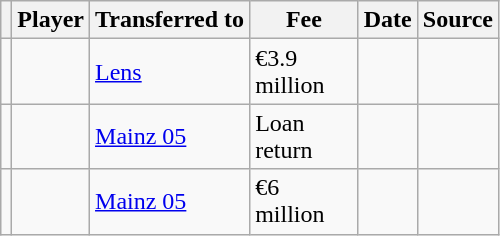<table class="wikitable plainrowheaders sortable">
<tr>
<th></th>
<th scope="col">Player</th>
<th>Transferred to</th>
<th style="width: 65px;">Fee</th>
<th scope="col">Date</th>
<th scope="col">Source</th>
</tr>
<tr>
<td align="center"></td>
<td></td>
<td> <a href='#'>Lens</a></td>
<td>€3.9 million</td>
<td></td>
<td></td>
</tr>
<tr>
<td align="center"></td>
<td></td>
<td> <a href='#'>Mainz 05</a></td>
<td>Loan return</td>
<td></td>
<td></td>
</tr>
<tr>
<td align="center"></td>
<td></td>
<td> <a href='#'>Mainz 05</a></td>
<td>€6 million</td>
<td></td>
<td></td>
</tr>
</table>
